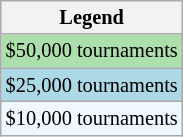<table class=wikitable style="font-size:85%">
<tr>
<th>Legend</th>
</tr>
<tr style="background:#addfad;">
<td>$50,000 tournaments</td>
</tr>
<tr style="background:lightblue;">
<td>$25,000 tournaments</td>
</tr>
<tr style="background:#f0f8ff;">
<td>$10,000 tournaments</td>
</tr>
</table>
